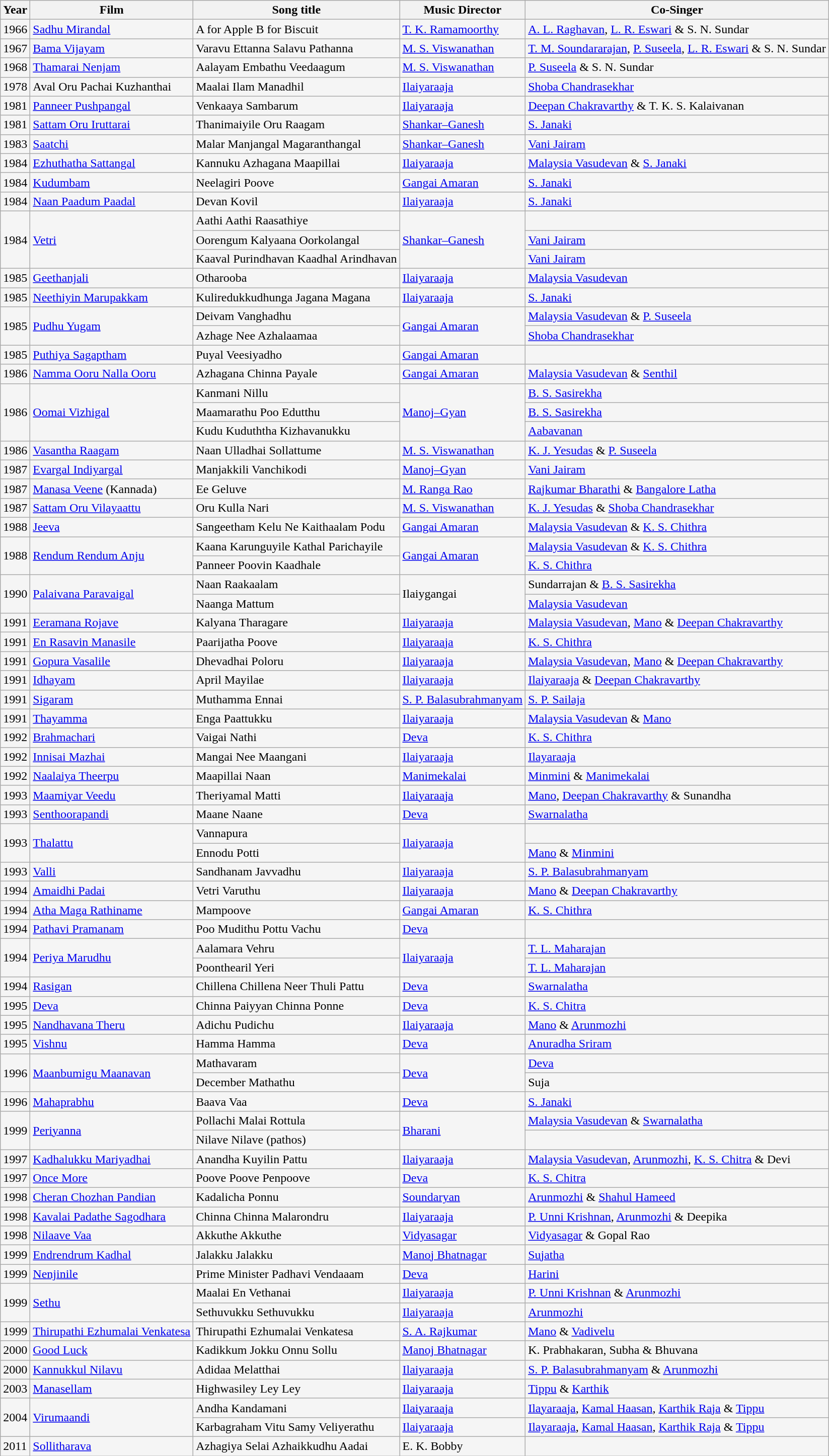<table class="wikitable sortable" style="background:#f5f5f5;">
<tr>
<th>Year</th>
<th>Film</th>
<th>Song title</th>
<th>Music Director</th>
<th>Co-Singer</th>
</tr>
<tr>
<td>1966</td>
<td><a href='#'>Sadhu Mirandal</a></td>
<td>A for Apple B for Biscuit</td>
<td><a href='#'>T. K. Ramamoorthy</a></td>
<td><a href='#'>A. L. Raghavan</a>, <a href='#'>L. R. Eswari</a> & S. N. Sundar</td>
</tr>
<tr>
<td>1967</td>
<td><a href='#'>Bama Vijayam</a></td>
<td>Varavu Ettanna Salavu Pathanna</td>
<td><a href='#'>M. S. Viswanathan</a></td>
<td><a href='#'>T. M. Soundararajan</a>, <a href='#'>P. Suseela</a>, <a href='#'>L. R. Eswari</a> & S. N. Sundar</td>
</tr>
<tr>
<td>1968</td>
<td><a href='#'>Thamarai Nenjam</a></td>
<td>Aalayam Embathu Veedaagum</td>
<td><a href='#'>M. S. Viswanathan</a></td>
<td><a href='#'>P. Suseela</a> & S. N. Sundar</td>
</tr>
<tr>
<td>1978</td>
<td>Aval Oru Pachai Kuzhanthai</td>
<td>Maalai Ilam Manadhil</td>
<td><a href='#'>Ilaiyaraaja</a></td>
<td><a href='#'>Shoba Chandrasekhar</a></td>
</tr>
<tr>
<td>1981</td>
<td><a href='#'>Panneer Pushpangal</a></td>
<td>Venkaaya Sambarum</td>
<td><a href='#'>Ilaiyaraaja</a></td>
<td><a href='#'>Deepan Chakravarthy</a> & T. K. S. Kalaivanan</td>
</tr>
<tr>
<td>1981</td>
<td><a href='#'>Sattam Oru Iruttarai</a></td>
<td>Thanimaiyile Oru Raagam</td>
<td><a href='#'>Shankar–Ganesh</a></td>
<td><a href='#'>S. Janaki</a></td>
</tr>
<tr>
<td>1983</td>
<td><a href='#'>Saatchi</a></td>
<td>Malar Manjangal Magaranthangal</td>
<td><a href='#'>Shankar–Ganesh</a></td>
<td><a href='#'>Vani Jairam</a></td>
</tr>
<tr>
<td>1984</td>
<td><a href='#'>Ezhuthatha Sattangal</a></td>
<td>Kannuku Azhagana Maapillai</td>
<td><a href='#'>Ilaiyaraaja</a></td>
<td><a href='#'>Malaysia Vasudevan</a> & <a href='#'>S. Janaki</a></td>
</tr>
<tr>
<td>1984</td>
<td><a href='#'>Kudumbam</a></td>
<td>Neelagiri Poove</td>
<td><a href='#'>Gangai Amaran</a></td>
<td><a href='#'>S. Janaki</a></td>
</tr>
<tr>
<td>1984</td>
<td><a href='#'>Naan Paadum Paadal</a></td>
<td>Devan Kovil</td>
<td><a href='#'>Ilaiyaraaja</a></td>
<td><a href='#'>S. Janaki</a></td>
</tr>
<tr>
<td rowspan=3>1984</td>
<td rowspan=3><a href='#'>Vetri</a></td>
<td>Aathi Aathi Raasathiye</td>
<td rowspan=3><a href='#'>Shankar–Ganesh</a></td>
<td></td>
</tr>
<tr>
<td>Oorengum Kalyaana Oorkolangal</td>
<td><a href='#'>Vani Jairam</a></td>
</tr>
<tr>
<td>Kaaval Purindhavan Kaadhal Arindhavan</td>
<td><a href='#'>Vani Jairam</a></td>
</tr>
<tr>
<td>1985</td>
<td><a href='#'>Geethanjali</a></td>
<td>Otharooba</td>
<td><a href='#'>Ilaiyaraaja</a></td>
<td><a href='#'>Malaysia Vasudevan</a></td>
</tr>
<tr>
<td>1985</td>
<td><a href='#'>Neethiyin Marupakkam</a></td>
<td>Kuliredukkudhunga Jagana Magana</td>
<td><a href='#'>Ilaiyaraaja</a></td>
<td><a href='#'>S. Janaki</a></td>
</tr>
<tr>
<td rowspan=2>1985</td>
<td rowspan=2><a href='#'>Pudhu Yugam</a></td>
<td>Deivam Vanghadhu</td>
<td rowspan=2><a href='#'>Gangai Amaran</a></td>
<td><a href='#'>Malaysia Vasudevan</a> & <a href='#'>P. Suseela</a></td>
</tr>
<tr>
<td>Azhage Nee Azhalaamaa</td>
<td><a href='#'>Shoba Chandrasekhar</a></td>
</tr>
<tr>
<td>1985</td>
<td><a href='#'>Puthiya Sagaptham</a></td>
<td>Puyal Veesiyadho</td>
<td><a href='#'>Gangai Amaran</a></td>
<td></td>
</tr>
<tr>
<td>1986</td>
<td><a href='#'>Namma Ooru Nalla Ooru</a></td>
<td>Azhagana Chinna Payale</td>
<td><a href='#'>Gangai Amaran</a></td>
<td><a href='#'>Malaysia Vasudevan</a> & <a href='#'>Senthil</a></td>
</tr>
<tr>
<td rowspan=3>1986</td>
<td rowspan=3><a href='#'>Oomai Vizhigal</a></td>
<td>Kanmani Nillu</td>
<td rowspan=3><a href='#'>Manoj–Gyan</a></td>
<td><a href='#'>B. S. Sasirekha</a></td>
</tr>
<tr>
<td>Maamarathu Poo Edutthu</td>
<td><a href='#'>B. S. Sasirekha</a></td>
</tr>
<tr>
<td>Kudu Kuduththa Kizhavanukku</td>
<td><a href='#'>Aabavanan</a></td>
</tr>
<tr>
<td>1986</td>
<td><a href='#'>Vasantha Raagam</a></td>
<td>Naan Ulladhai Sollattume</td>
<td><a href='#'>M. S. Viswanathan</a></td>
<td><a href='#'>K. J. Yesudas</a> & <a href='#'>P. Suseela</a></td>
</tr>
<tr>
<td>1987</td>
<td><a href='#'>Evargal Indiyargal</a></td>
<td>Manjakkili Vanchikodi</td>
<td><a href='#'>Manoj–Gyan</a></td>
<td><a href='#'>Vani Jairam</a></td>
</tr>
<tr>
<td>1987</td>
<td><a href='#'>Manasa Veene</a> (Kannada)</td>
<td>Ee Geluve</td>
<td><a href='#'>M. Ranga Rao</a></td>
<td><a href='#'>Rajkumar Bharathi</a> & <a href='#'>Bangalore Latha</a></td>
</tr>
<tr>
<td>1987</td>
<td><a href='#'>Sattam Oru Vilayaattu</a></td>
<td>Oru Kulla Nari</td>
<td><a href='#'>M. S. Viswanathan</a></td>
<td><a href='#'>K. J. Yesudas</a> & <a href='#'>Shoba Chandrasekhar</a></td>
</tr>
<tr>
<td>1988</td>
<td><a href='#'>Jeeva</a></td>
<td>Sangeetham Kelu Ne Kaithaalam Podu</td>
<td><a href='#'>Gangai Amaran</a></td>
<td><a href='#'>Malaysia Vasudevan</a> & <a href='#'>K. S. Chithra</a></td>
</tr>
<tr>
<td rowspan=2>1988</td>
<td rowspan=2><a href='#'>Rendum Rendum Anju</a></td>
<td>Kaana Karunguyile Kathal Parichayile</td>
<td rowspan=2><a href='#'>Gangai Amaran</a></td>
<td><a href='#'>Malaysia Vasudevan</a> & <a href='#'>K. S. Chithra</a></td>
</tr>
<tr>
<td>Panneer Poovin Kaadhale</td>
<td><a href='#'>K. S. Chithra</a></td>
</tr>
<tr>
<td rowspan=2>1990</td>
<td rowspan=2><a href='#'>Palaivana Paravaigal</a></td>
<td>Naan Raakaalam</td>
<td rowspan=2>Ilaiygangai</td>
<td>Sundarrajan & <a href='#'>B. S. Sasirekha</a></td>
</tr>
<tr>
<td>Naanga Mattum</td>
<td><a href='#'>Malaysia Vasudevan</a></td>
</tr>
<tr>
<td>1991</td>
<td><a href='#'>Eeramana Rojave</a></td>
<td>Kalyana Tharagare</td>
<td><a href='#'>Ilaiyaraaja</a></td>
<td><a href='#'>Malaysia Vasudevan</a>, <a href='#'>Mano</a> & <a href='#'>Deepan Chakravarthy</a></td>
</tr>
<tr>
<td>1991</td>
<td><a href='#'>En Rasavin Manasile</a></td>
<td>Paarijatha Poove</td>
<td><a href='#'>Ilaiyaraaja</a></td>
<td><a href='#'>K. S. Chithra</a></td>
</tr>
<tr>
<td>1991</td>
<td><a href='#'>Gopura Vasalile</a></td>
<td>Dhevadhai Poloru</td>
<td><a href='#'>Ilaiyaraaja</a></td>
<td><a href='#'>Malaysia Vasudevan</a>, <a href='#'>Mano</a> & <a href='#'>Deepan Chakravarthy</a></td>
</tr>
<tr>
<td>1991</td>
<td><a href='#'>Idhayam</a></td>
<td>April Mayilae</td>
<td><a href='#'>Ilaiyaraaja</a></td>
<td><a href='#'>Ilaiyaraaja</a> & <a href='#'>Deepan Chakravarthy</a></td>
</tr>
<tr>
<td>1991</td>
<td><a href='#'>Sigaram</a></td>
<td>Muthamma Ennai</td>
<td><a href='#'>S. P. Balasubrahmanyam</a></td>
<td><a href='#'>S. P. Sailaja</a></td>
</tr>
<tr>
<td>1991</td>
<td><a href='#'>Thayamma</a></td>
<td>Enga Paattukku</td>
<td><a href='#'>Ilaiyaraaja</a></td>
<td><a href='#'>Malaysia Vasudevan</a> & <a href='#'>Mano</a></td>
</tr>
<tr>
<td>1992</td>
<td><a href='#'>Brahmachari</a></td>
<td>Vaigai Nathi</td>
<td><a href='#'>Deva</a></td>
<td><a href='#'>K. S. Chithra</a></td>
</tr>
<tr>
<td>1992</td>
<td><a href='#'>Innisai Mazhai</a></td>
<td>Mangai Nee Maangani</td>
<td><a href='#'>Ilaiyaraaja</a></td>
<td><a href='#'>Ilayaraaja</a></td>
</tr>
<tr>
<td>1992</td>
<td><a href='#'>Naalaiya Theerpu</a></td>
<td>Maapillai Naan</td>
<td><a href='#'>Manimekalai</a></td>
<td><a href='#'>Minmini</a> & <a href='#'>Manimekalai</a></td>
</tr>
<tr>
<td>1993</td>
<td><a href='#'>Maamiyar Veedu</a></td>
<td>Theriyamal Matti</td>
<td><a href='#'>Ilaiyaraaja</a></td>
<td><a href='#'>Mano</a>, <a href='#'>Deepan Chakravarthy</a> & Sunandha</td>
</tr>
<tr>
<td>1993</td>
<td><a href='#'>Senthoorapandi</a></td>
<td>Maane Naane</td>
<td><a href='#'>Deva</a></td>
<td><a href='#'>Swarnalatha</a></td>
</tr>
<tr>
<td rowspan=2>1993</td>
<td rowspan=2><a href='#'>Thalattu</a></td>
<td>Vannapura</td>
<td rowspan=2><a href='#'>Ilaiyaraaja</a></td>
<td></td>
</tr>
<tr>
<td>Ennodu Potti</td>
<td><a href='#'>Mano</a> & <a href='#'>Minmini</a></td>
</tr>
<tr>
<td>1993</td>
<td><a href='#'>Valli</a></td>
<td>Sandhanam Javvadhu</td>
<td><a href='#'>Ilaiyaraaja</a></td>
<td><a href='#'>S. P. Balasubrahmanyam</a></td>
</tr>
<tr>
<td>1994</td>
<td><a href='#'>Amaidhi Padai</a></td>
<td>Vetri Varuthu</td>
<td><a href='#'>Ilaiyaraaja</a></td>
<td><a href='#'>Mano</a> & <a href='#'>Deepan Chakravarthy</a></td>
</tr>
<tr>
<td>1994</td>
<td><a href='#'>Atha Maga Rathiname</a></td>
<td>Mampoove</td>
<td><a href='#'>Gangai Amaran</a></td>
<td><a href='#'>K. S. Chithra</a></td>
</tr>
<tr>
<td>1994</td>
<td><a href='#'>Pathavi Pramanam</a></td>
<td>Poo Mudithu Pottu Vachu</td>
<td><a href='#'>Deva</a></td>
<td></td>
</tr>
<tr>
<td rowspan=2>1994</td>
<td rowspan=2><a href='#'>Periya Marudhu</a></td>
<td>Aalamara Vehru</td>
<td rowspan=2><a href='#'>Ilaiyaraaja</a></td>
<td><a href='#'>T. L. Maharajan</a></td>
</tr>
<tr>
<td>Poonthearil Yeri</td>
<td><a href='#'>T. L. Maharajan</a></td>
</tr>
<tr>
<td>1994</td>
<td><a href='#'>Rasigan</a></td>
<td>Chillena Chillena Neer Thuli Pattu</td>
<td><a href='#'>Deva</a></td>
<td><a href='#'>Swarnalatha</a></td>
</tr>
<tr>
<td>1995</td>
<td><a href='#'>Deva</a></td>
<td>Chinna Paiyyan Chinna Ponne</td>
<td><a href='#'>Deva</a></td>
<td><a href='#'>K. S. Chitra</a></td>
</tr>
<tr>
<td>1995</td>
<td><a href='#'>Nandhavana Theru</a></td>
<td>Adichu Pudichu</td>
<td><a href='#'>Ilaiyaraaja</a></td>
<td><a href='#'>Mano</a> & <a href='#'>Arunmozhi</a></td>
</tr>
<tr>
<td>1995</td>
<td><a href='#'>Vishnu</a></td>
<td>Hamma Hamma</td>
<td><a href='#'>Deva</a></td>
<td><a href='#'>Anuradha Sriram</a></td>
</tr>
<tr>
<td rowspan=2>1996</td>
<td rowspan=2><a href='#'>Maanbumigu Maanavan</a></td>
<td>Mathavaram</td>
<td rowspan=2><a href='#'>Deva</a></td>
<td><a href='#'>Deva</a></td>
</tr>
<tr>
<td>December Mathathu</td>
<td>Suja</td>
</tr>
<tr>
<td>1996</td>
<td><a href='#'>Mahaprabhu</a></td>
<td>Baava Vaa</td>
<td><a href='#'>Deva</a></td>
<td><a href='#'>S. Janaki</a></td>
</tr>
<tr>
<td rowspan=2>1999</td>
<td rowspan=2><a href='#'>Periyanna</a></td>
<td>Pollachi Malai Rottula</td>
<td rowspan=2><a href='#'>Bharani</a></td>
<td><a href='#'>Malaysia Vasudevan</a> & <a href='#'>Swarnalatha</a></td>
</tr>
<tr>
<td>Nilave Nilave (pathos)</td>
<td></td>
</tr>
<tr>
<td>1997</td>
<td><a href='#'>Kadhalukku Mariyadhai</a></td>
<td>Anandha Kuyilin Pattu</td>
<td><a href='#'>Ilaiyaraaja</a></td>
<td><a href='#'>Malaysia Vasudevan</a>, <a href='#'>Arunmozhi</a>, <a href='#'>K. S. Chitra</a> & Devi</td>
</tr>
<tr>
<td>1997</td>
<td><a href='#'>Once More</a></td>
<td>Poove Poove Penpoove</td>
<td><a href='#'>Deva</a></td>
<td><a href='#'>K. S. Chitra</a></td>
</tr>
<tr>
<td>1998</td>
<td><a href='#'>Cheran Chozhan Pandian</a></td>
<td>Kadalicha Ponnu</td>
<td><a href='#'>Soundaryan</a></td>
<td><a href='#'>Arunmozhi</a> & <a href='#'>Shahul Hameed</a></td>
</tr>
<tr>
<td>1998</td>
<td><a href='#'>Kavalai Padathe Sagodhara</a></td>
<td>Chinna Chinna Malarondru</td>
<td><a href='#'>Ilaiyaraaja</a></td>
<td><a href='#'>P. Unni Krishnan</a>, <a href='#'>Arunmozhi</a> & Deepika</td>
</tr>
<tr>
<td>1998</td>
<td><a href='#'>Nilaave Vaa</a></td>
<td>Akkuthe Akkuthe</td>
<td><a href='#'>Vidyasagar</a></td>
<td><a href='#'>Vidyasagar</a> & Gopal Rao</td>
</tr>
<tr>
<td>1999</td>
<td><a href='#'>Endrendrum Kadhal</a></td>
<td>Jalakku Jalakku</td>
<td><a href='#'>Manoj Bhatnagar</a></td>
<td><a href='#'>Sujatha</a></td>
</tr>
<tr>
<td>1999</td>
<td><a href='#'>Nenjinile</a></td>
<td>Prime Minister Padhavi Vendaaam</td>
<td><a href='#'>Deva</a></td>
<td><a href='#'>Harini</a></td>
</tr>
<tr>
<td rowspan=2>1999</td>
<td rowspan=2><a href='#'>Sethu</a></td>
<td>Maalai En Vethanai</td>
<td><a href='#'>Ilaiyaraaja</a></td>
<td><a href='#'>P. Unni Krishnan</a> & <a href='#'>Arunmozhi</a></td>
</tr>
<tr>
<td>Sethuvukku Sethuvukku</td>
<td><a href='#'>Ilaiyaraaja</a></td>
<td><a href='#'>Arunmozhi</a></td>
</tr>
<tr>
<td>1999</td>
<td><a href='#'>Thirupathi Ezhumalai Venkatesa</a></td>
<td>Thirupathi Ezhumalai Venkatesa</td>
<td><a href='#'>S. A. Rajkumar</a></td>
<td><a href='#'>Mano</a> & <a href='#'>Vadivelu</a></td>
</tr>
<tr>
<td>2000</td>
<td><a href='#'>Good Luck</a></td>
<td>Kadikkum Jokku Onnu Sollu</td>
<td><a href='#'>Manoj Bhatnagar</a></td>
<td>K. Prabhakaran, Subha & Bhuvana</td>
</tr>
<tr>
<td>2000</td>
<td><a href='#'>Kannukkul Nilavu</a></td>
<td>Adidaa Melatthai</td>
<td><a href='#'>Ilaiyaraaja</a></td>
<td><a href='#'>S. P. Balasubrahmanyam</a> & <a href='#'>Arunmozhi</a></td>
</tr>
<tr>
<td>2003</td>
<td><a href='#'>Manasellam</a></td>
<td>Highwasiley Ley Ley</td>
<td><a href='#'>Ilaiyaraaja</a></td>
<td><a href='#'>Tippu</a> & <a href='#'>Karthik</a></td>
</tr>
<tr>
<td rowspan=2>2004</td>
<td rowspan=2><a href='#'>Virumaandi</a></td>
<td>Andha Kandamani</td>
<td><a href='#'>Ilaiyaraaja</a></td>
<td><a href='#'>Ilayaraaja</a>, <a href='#'>Kamal Haasan</a>, <a href='#'>Karthik Raja</a> & <a href='#'>Tippu</a></td>
</tr>
<tr>
<td>Karbagraham Vitu Samy Veliyerathu</td>
<td><a href='#'>Ilaiyaraaja</a></td>
<td><a href='#'>Ilayaraaja</a>, <a href='#'>Kamal Haasan</a>, <a href='#'>Karthik Raja</a> & <a href='#'>Tippu</a></td>
</tr>
<tr>
<td>2011</td>
<td><a href='#'>Sollitharava</a></td>
<td>Azhagiya Selai Azhaikkudhu Aadai</td>
<td>E. K. Bobby</td>
<td></td>
</tr>
</table>
